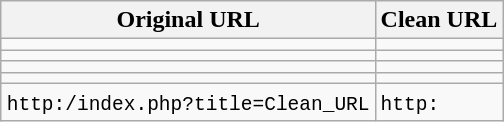<table class="wikitable" style="margin: 1em auto">
<tr>
<th>Original URL</th>
<th>Clean URL</th>
</tr>
<tr>
<td></td>
<td></td>
</tr>
<tr>
<td></td>
<td></td>
</tr>
<tr>
<td></td>
<td></td>
</tr>
<tr>
<td></td>
<td></td>
</tr>
<tr>
<td><code>http:/index.php?title=Clean_URL</code></td>
<td><code>http:</code></td>
</tr>
</table>
